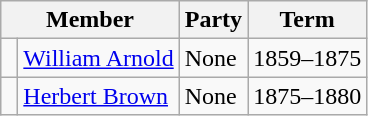<table class="wikitable">
<tr>
<th colspan="2">Member</th>
<th>Party</th>
<th>Term</th>
</tr>
<tr>
<td> </td>
<td><a href='#'>William Arnold</a></td>
<td>None</td>
<td>1859–1875</td>
</tr>
<tr>
<td> </td>
<td><a href='#'>Herbert Brown</a></td>
<td>None</td>
<td>1875–1880</td>
</tr>
</table>
